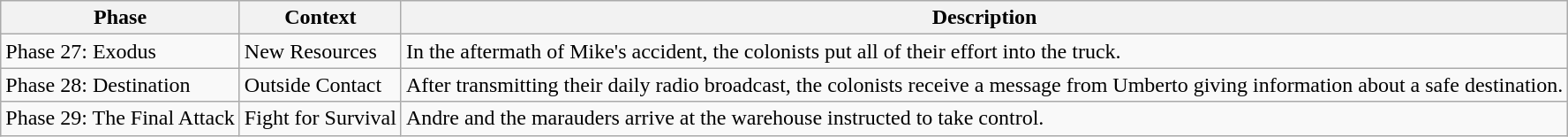<table class="wikitable" border="1">
<tr>
<th>Phase</th>
<th>Context</th>
<th>Description</th>
</tr>
<tr>
<td>Phase 27: Exodus</td>
<td>New Resources</td>
<td>In the aftermath of Mike's accident, the colonists put all of their effort into the truck.</td>
</tr>
<tr>
<td>Phase 28: Destination</td>
<td>Outside Contact</td>
<td>After transmitting their daily radio broadcast, the colonists receive a message from Umberto giving information about a safe destination.</td>
</tr>
<tr>
<td>Phase 29: The Final Attack</td>
<td>Fight for Survival</td>
<td>Andre and the marauders arrive at the warehouse instructed to take control.</td>
</tr>
</table>
